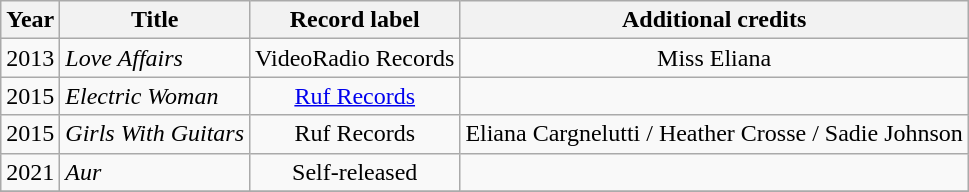<table class="wikitable sortable">
<tr>
<th>Year</th>
<th>Title</th>
<th>Record label</th>
<th>Additional credits</th>
</tr>
<tr>
<td>2013</td>
<td><em>Love Affairs</em></td>
<td style="text-align:center;">VideoRadio Records</td>
<td style="text-align:center;">Miss Eliana</td>
</tr>
<tr>
<td>2015</td>
<td><em>Electric Woman</em></td>
<td style="text-align:center;"><a href='#'>Ruf Records</a></td>
<td></td>
</tr>
<tr>
<td>2015</td>
<td><em>Girls With Guitars</em></td>
<td style="text-align:center;">Ruf Records</td>
<td>Eliana Cargnelutti / Heather Crosse / Sadie Johnson</td>
</tr>
<tr>
<td>2021</td>
<td><em>Aur</em></td>
<td style="text-align:center;">Self-released</td>
<td></td>
</tr>
<tr>
</tr>
</table>
